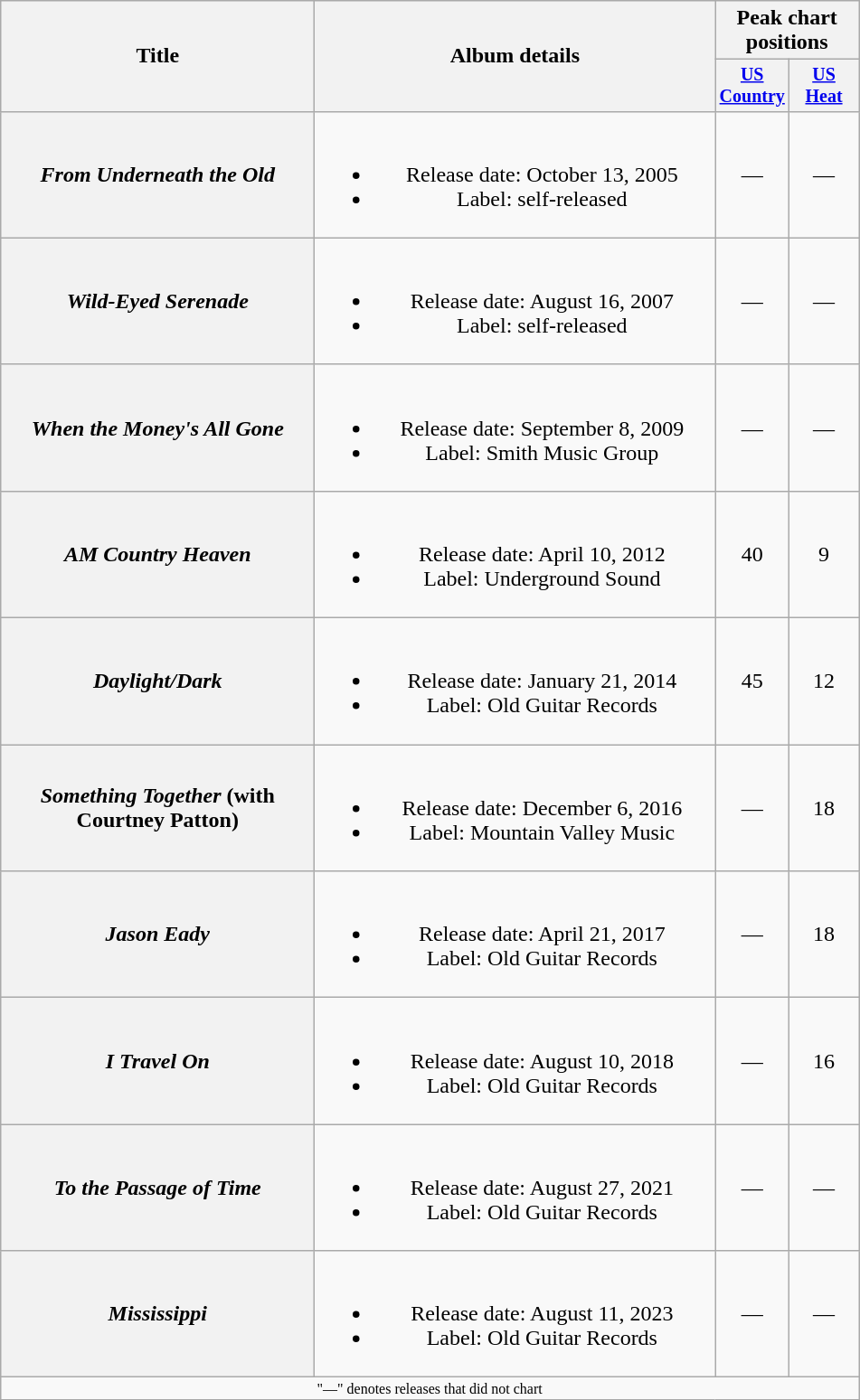<table class="wikitable plainrowheaders" style="text-align:center;">
<tr>
<th rowspan="2" style="width:14em;">Title</th>
<th rowspan="2" style="width:18em;">Album details</th>
<th colspan="2">Peak chart<br>positions</th>
</tr>
<tr style="font-size:smaller;">
<th width="45"><a href='#'>US Country</a><br></th>
<th width="45"><a href='#'>US Heat</a><br></th>
</tr>
<tr>
<th scope="row"><em>From Underneath the Old</em></th>
<td><br><ul><li>Release date: October 13, 2005</li><li>Label: self-released</li></ul></td>
<td>—</td>
<td>—</td>
</tr>
<tr>
<th scope="row"><em>Wild-Eyed Serenade</em></th>
<td><br><ul><li>Release date: August 16, 2007</li><li>Label: self-released</li></ul></td>
<td>—</td>
<td>—</td>
</tr>
<tr>
<th scope="row"><em>When the Money's All Gone</em></th>
<td><br><ul><li>Release date: September 8, 2009</li><li>Label: Smith Music Group</li></ul></td>
<td>—</td>
<td>—</td>
</tr>
<tr>
<th scope="row"><em>AM Country Heaven</em></th>
<td><br><ul><li>Release date: April 10, 2012</li><li>Label: Underground Sound</li></ul></td>
<td>40</td>
<td>9</td>
</tr>
<tr>
<th scope="row"><em>Daylight/Dark</em></th>
<td><br><ul><li>Release date: January 21, 2014</li><li>Label: Old Guitar Records</li></ul></td>
<td>45</td>
<td>12</td>
</tr>
<tr>
<th scope="row"><em>Something Together</em> (with Courtney Patton)</th>
<td><br><ul><li>Release date: December 6, 2016</li><li>Label: Mountain Valley Music</li></ul></td>
<td>—</td>
<td>18</td>
</tr>
<tr>
<th scope="row"><em>Jason Eady</em></th>
<td><br><ul><li>Release date: April 21, 2017</li><li>Label: Old Guitar Records</li></ul></td>
<td>—</td>
<td>18</td>
</tr>
<tr>
<th scope="row"><em>I Travel On</em></th>
<td><br><ul><li>Release date: August 10, 2018</li><li>Label: Old Guitar Records</li></ul></td>
<td>—</td>
<td>16</td>
</tr>
<tr>
<th scope="row"><em>To the Passage of Time</em></th>
<td><br><ul><li>Release date: August 27, 2021</li><li>Label: Old Guitar Records</li></ul></td>
<td>—</td>
<td>—</td>
</tr>
<tr>
<th scope="row"><em>Mississippi</em></th>
<td><br><ul><li>Release date: August 11, 2023</li><li>Label: Old Guitar Records</li></ul></td>
<td>—</td>
<td>—</td>
</tr>
<tr>
<td colspan="4" style="font-size:8pt">"—" denotes releases that did not chart</td>
</tr>
</table>
